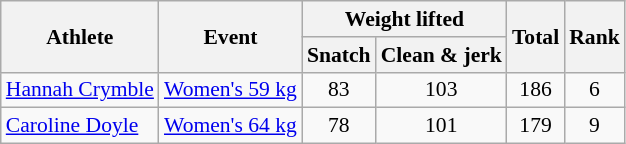<table class=wikitable style="text-align:center; font-size:90%; text-align:center">
<tr>
<th rowspan="2">Athlete</th>
<th rowspan="2">Event</th>
<th colspan="2">Weight lifted</th>
<th rowspan="2">Total</th>
<th rowspan="2">Rank</th>
</tr>
<tr>
<th>Snatch</th>
<th>Clean & jerk</th>
</tr>
<tr>
<td align=left><a href='#'>Hannah Crymble</a></td>
<td align=left><a href='#'>Women's 59 kg</a></td>
<td>83</td>
<td>103</td>
<td>186</td>
<td>6</td>
</tr>
<tr>
<td align=left><a href='#'>Caroline Doyle</a></td>
<td align=left><a href='#'>Women's 64 kg</a></td>
<td>78</td>
<td>101</td>
<td>179</td>
<td>9</td>
</tr>
</table>
